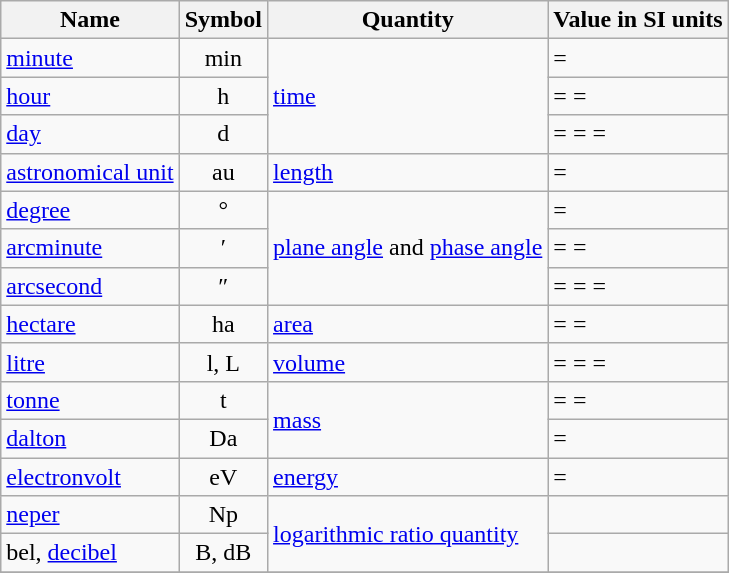<table class="wikitable sortable">
<tr>
<th scope="col">Name</th>
<th scope="col">Symbol</th>
<th scope="col">Quantity</th>
<th scope="col">Value in SI units</th>
</tr>
<tr>
<td><a href='#'>minute</a></td>
<td style="text-align:center">min</td>
<td rowspan="3"><a href='#'>time</a></td>
<td> = </td>
</tr>
<tr>
<td><a href='#'>hour</a></td>
<td style="text-align:center">h</td>
<td> =  = </td>
</tr>
<tr>
<td><a href='#'>day</a></td>
<td style="text-align:center">d</td>
<td> =  =  = </td>
</tr>
<tr>
<td><a href='#'>astronomical unit</a></td>
<td style="text-align:center">au</td>
<td><a href='#'>length</a></td>
<td> = </td>
</tr>
<tr>
<td><a href='#'>degree</a></td>
<td style="text-align:center">°</td>
<td rowspan="3"><a href='#'>plane angle</a> and <a href='#'>phase angle</a></td>
<td> = </td>
</tr>
<tr>
<td><a href='#'>arcminute</a></td>
<td style="text-align:center">′</td>
<td> =  = </td>
</tr>
<tr>
<td><a href='#'>arcsecond</a></td>
<td style="text-align:center">″</td>
<td> =  =  = </td>
</tr>
<tr>
<td><a href='#'>hectare</a></td>
<td style="text-align:center">ha</td>
<td><a href='#'>area</a></td>
<td> =  = </td>
</tr>
<tr>
<td><a href='#'>litre</a></td>
<td style="text-align:center">l, L</td>
<td><a href='#'>volume</a></td>
<td> =  =  = </td>
</tr>
<tr>
<td><a href='#'>tonne</a></td>
<td style="text-align:center">t</td>
<td rowspan="2"><a href='#'>mass</a></td>
<td> =  = </td>
</tr>
<tr>
<td><a href='#'>dalton</a></td>
<td style="text-align:center">Da</td>
<td> = </td>
</tr>
<tr>
<td><a href='#'>electronvolt</a></td>
<td style="text-align:center">eV</td>
<td><a href='#'>energy</a></td>
<td> = </td>
</tr>
<tr>
<td><a href='#'>neper</a></td>
<td style="text-align:center">Np</td>
<td rowspan="2"><a href='#'>logarithmic ratio quantity</a></td>
<td></td>
</tr>
<tr>
<td>bel, <a href='#'>decibel</a></td>
<td style="text-align:center">B, dB</td>
<td></td>
</tr>
<tr>
</tr>
</table>
